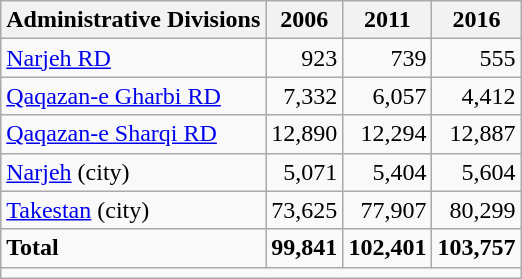<table class="wikitable">
<tr>
<th>Administrative Divisions</th>
<th>2006</th>
<th>2011</th>
<th>2016</th>
</tr>
<tr>
<td><a href='#'>Narjeh RD</a></td>
<td style="text-align: right;">923</td>
<td style="text-align: right;">739</td>
<td style="text-align: right;">555</td>
</tr>
<tr>
<td><a href='#'>Qaqazan-e Gharbi RD</a></td>
<td style="text-align: right;">7,332</td>
<td style="text-align: right;">6,057</td>
<td style="text-align: right;">4,412</td>
</tr>
<tr>
<td><a href='#'>Qaqazan-e Sharqi RD</a></td>
<td style="text-align: right;">12,890</td>
<td style="text-align: right;">12,294</td>
<td style="text-align: right;">12,887</td>
</tr>
<tr>
<td><a href='#'>Narjeh</a> (city)</td>
<td style="text-align: right;">5,071</td>
<td style="text-align: right;">5,404</td>
<td style="text-align: right;">5,604</td>
</tr>
<tr>
<td><a href='#'>Takestan</a> (city)</td>
<td style="text-align: right;">73,625</td>
<td style="text-align: right;">77,907</td>
<td style="text-align: right;">80,299</td>
</tr>
<tr>
<td><strong>Total</strong></td>
<td style="text-align: right;"><strong>99,841</strong></td>
<td style="text-align: right;"><strong>102,401</strong></td>
<td style="text-align: right;"><strong>103,757</strong></td>
</tr>
<tr>
<td colspan=4></td>
</tr>
</table>
